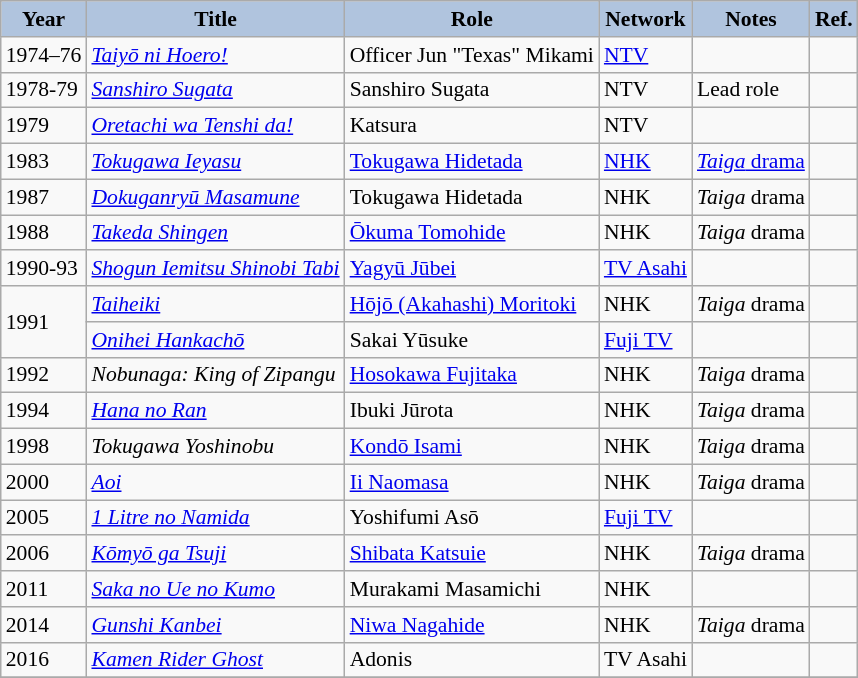<table class="wikitable" style="font-size:90%;">
<tr>
<th style="background:#B0C4DE;">Year</th>
<th style="background:#B0C4DE;">Title</th>
<th style="background:#B0C4DE;">Role</th>
<th style="background:#B0C4DE;">Network</th>
<th style="background:#B0C4DE;">Notes</th>
<th style="background:#B0C4DE;">Ref.</th>
</tr>
<tr>
<td>1974–76</td>
<td><em><a href='#'>Taiyō ni Hoero!</a></em></td>
<td>Officer Jun "Texas" Mikami</td>
<td><a href='#'>NTV</a></td>
<td></td>
<td></td>
</tr>
<tr>
<td>1978-79</td>
<td><em><a href='#'>Sanshiro Sugata</a></em></td>
<td>Sanshiro Sugata</td>
<td>NTV</td>
<td>Lead role</td>
<td></td>
</tr>
<tr>
<td>1979</td>
<td><em><a href='#'>Oretachi wa Tenshi da!</a></em></td>
<td>Katsura</td>
<td>NTV</td>
<td></td>
<td></td>
</tr>
<tr>
<td>1983</td>
<td><em><a href='#'>Tokugawa Ieyasu</a></em></td>
<td><a href='#'>Tokugawa Hidetada</a></td>
<td><a href='#'>NHK</a></td>
<td><a href='#'><em>Taiga</em> drama</a></td>
<td></td>
</tr>
<tr>
<td>1987</td>
<td><em><a href='#'>Dokuganryū Masamune</a></em></td>
<td>Tokugawa Hidetada</td>
<td>NHK</td>
<td><em>Taiga</em> drama</td>
<td></td>
</tr>
<tr>
<td>1988</td>
<td><em><a href='#'>Takeda Shingen</a></em></td>
<td><a href='#'>Ōkuma Tomohide</a></td>
<td>NHK</td>
<td><em>Taiga</em> drama</td>
<td></td>
</tr>
<tr>
<td>1990-93</td>
<td><em><a href='#'>Shogun Iemitsu Shinobi Tabi</a></em></td>
<td><a href='#'>Yagyū Jūbei</a></td>
<td><a href='#'>TV Asahi</a></td>
<td></td>
<td></td>
</tr>
<tr>
<td rowspan=2>1991</td>
<td><em><a href='#'>Taiheiki</a></em></td>
<td><a href='#'>Hōjō (Akahashi) Moritoki</a></td>
<td>NHK</td>
<td><em>Taiga</em> drama</td>
<td></td>
</tr>
<tr>
<td><em><a href='#'>Onihei Hankachō</a></em></td>
<td>Sakai Yūsuke</td>
<td><a href='#'>Fuji TV</a></td>
<td></td>
<td></td>
</tr>
<tr>
<td>1992</td>
<td><em>Nobunaga: King of Zipangu</em></td>
<td><a href='#'>Hosokawa Fujitaka</a></td>
<td>NHK</td>
<td><em>Taiga</em> drama</td>
<td></td>
</tr>
<tr>
<td>1994</td>
<td><em><a href='#'>Hana no Ran</a></em></td>
<td>Ibuki Jūrota</td>
<td>NHK</td>
<td><em>Taiga</em> drama</td>
<td></td>
</tr>
<tr>
<td>1998</td>
<td><em>Tokugawa Yoshinobu</em></td>
<td><a href='#'>Kondō Isami</a></td>
<td>NHK</td>
<td><em>Taiga</em> drama</td>
<td></td>
</tr>
<tr>
<td>2000</td>
<td><em><a href='#'>Aoi</a></em></td>
<td><a href='#'>Ii Naomasa</a></td>
<td>NHK</td>
<td><em>Taiga</em> drama</td>
<td></td>
</tr>
<tr>
<td>2005</td>
<td><em><a href='#'>1 Litre no Namida</a></em></td>
<td>Yoshifumi Asō</td>
<td><a href='#'>Fuji TV</a></td>
<td></td>
<td></td>
</tr>
<tr>
<td>2006</td>
<td><em><a href='#'>Kōmyō ga Tsuji</a></em></td>
<td><a href='#'>Shibata Katsuie</a></td>
<td>NHK</td>
<td><em>Taiga</em> drama</td>
<td></td>
</tr>
<tr>
<td>2011</td>
<td><em><a href='#'>Saka no Ue no Kumo</a></em></td>
<td>Murakami Masamichi</td>
<td>NHK</td>
<td></td>
<td></td>
</tr>
<tr>
<td>2014</td>
<td><em><a href='#'>Gunshi Kanbei</a></em></td>
<td><a href='#'>Niwa Nagahide</a></td>
<td>NHK</td>
<td><em>Taiga</em> drama</td>
<td></td>
</tr>
<tr>
<td>2016</td>
<td><em><a href='#'>Kamen Rider Ghost</a></em></td>
<td>Adonis</td>
<td>TV Asahi</td>
<td></td>
<td></td>
</tr>
<tr>
</tr>
</table>
